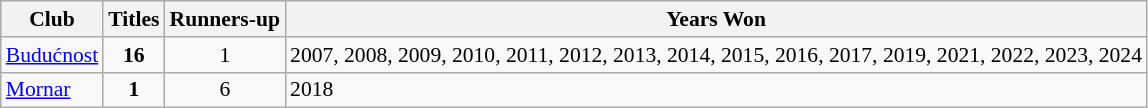<table class="wikitable" style="font-size:90%">
<tr>
<th>Club</th>
<th>Titles</th>
<th>Runners-up</th>
<th>Years Won</th>
</tr>
<tr>
<td><a href='#'>Budućnost</a></td>
<td align="center"><strong>16</strong></td>
<td align="center">1</td>
<td>2007, 2008, 2009, 2010, 2011, 2012, 2013, 2014, 2015, 2016, 2017, 2019, 2021, 2022, 2023, 2024</td>
</tr>
<tr>
<td><a href='#'>Mornar</a></td>
<td align="center"><strong>1</strong></td>
<td align="center">6</td>
<td>2018</td>
</tr>
</table>
